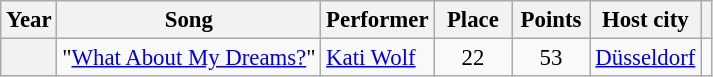<table class="wikitable plainrowheaders" style="font-size: 95%">
<tr>
<th>Year</th>
<th>Song</th>
<th>Performer</th>
<th width=45px>Place</th>
<th width=45px>Points</th>
<th>Host city</th>
<th></th>
</tr>
<tr>
<th scope="row"></th>
<td>"<a href='#'>What About My Dreams?</a>"</td>
<td><a href='#'>Kati Wolf</a></td>
<td style="text-align:center;">22</td>
<td style="text-align:center;">53</td>
<td> <a href='#'>Düsseldorf</a></td>
<td></td>
</tr>
</table>
